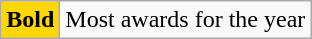<table class="wikitable">
<tr>
<td bgcolor="gold"><strong>Bold</strong></td>
<td>Most awards for the year</td>
</tr>
</table>
